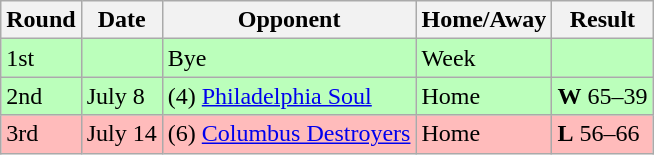<table class="wikitable">
<tr>
<th>Round</th>
<th>Date</th>
<th>Opponent</th>
<th>Home/Away</th>
<th>Result</th>
</tr>
<tr bgcolor="bbffbb">
<td>1st</td>
<td></td>
<td>Bye</td>
<td>Week</td>
<td></td>
</tr>
<tr bgcolor="bbffbb">
<td>2nd</td>
<td>July 8</td>
<td>(4) <a href='#'>Philadelphia Soul</a></td>
<td>Home</td>
<td><strong>W</strong> 65–39</td>
</tr>
<tr bgcolor="ffbbbb">
<td>3rd</td>
<td>July 14</td>
<td>(6) <a href='#'>Columbus Destroyers</a></td>
<td>Home</td>
<td><strong>L</strong> 56–66</td>
</tr>
</table>
